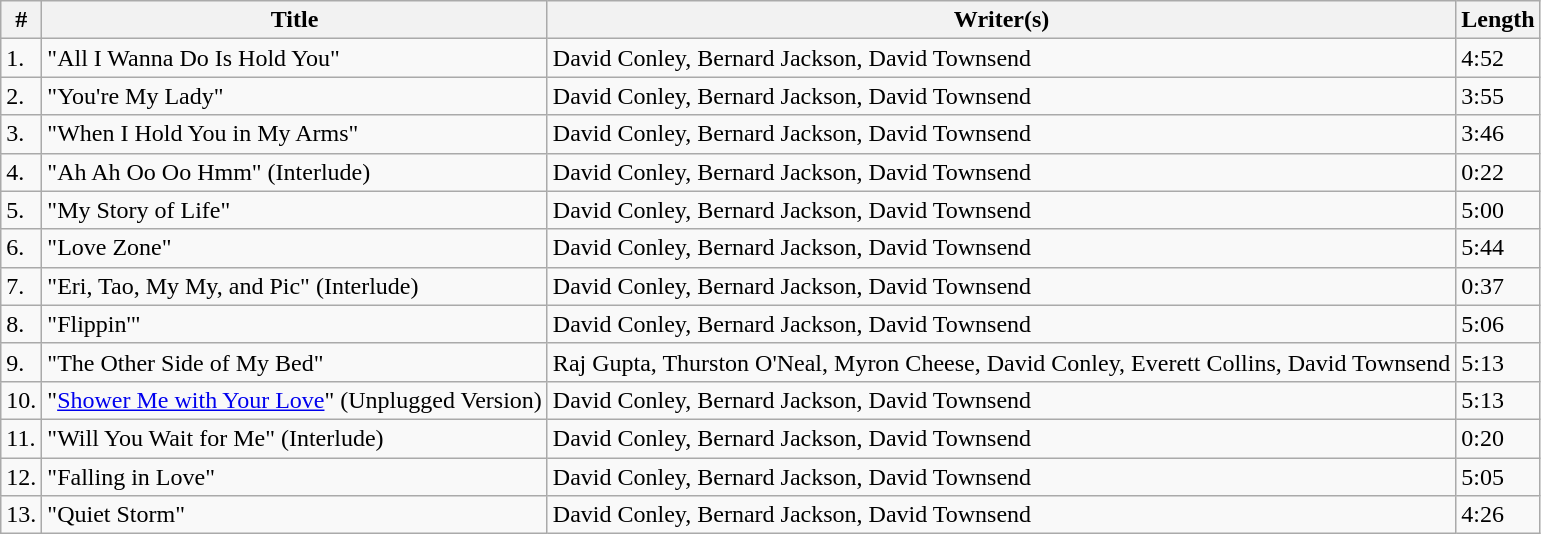<table class="wikitable">
<tr>
<th>#</th>
<th>Title</th>
<th>Writer(s)</th>
<th>Length</th>
</tr>
<tr>
<td>1.</td>
<td>"All I Wanna Do Is Hold You"</td>
<td>David Conley, Bernard Jackson, David Townsend</td>
<td>4:52</td>
</tr>
<tr>
<td>2.</td>
<td>"You're My Lady"</td>
<td>David Conley, Bernard Jackson, David Townsend</td>
<td>3:55</td>
</tr>
<tr>
<td>3.</td>
<td>"When I Hold You in My Arms"</td>
<td>David Conley, Bernard Jackson, David Townsend</td>
<td>3:46</td>
</tr>
<tr>
<td>4.</td>
<td>"Ah Ah Oo Oo Hmm" (Interlude)</td>
<td>David Conley, Bernard Jackson, David Townsend</td>
<td>0:22</td>
</tr>
<tr>
<td>5.</td>
<td>"My Story of Life"</td>
<td>David Conley, Bernard Jackson, David Townsend</td>
<td>5:00</td>
</tr>
<tr>
<td>6.</td>
<td>"Love Zone"</td>
<td>David Conley, Bernard Jackson, David Townsend</td>
<td>5:44</td>
</tr>
<tr>
<td>7.</td>
<td>"Eri, Tao, My My, and Pic" (Interlude)</td>
<td>David Conley, Bernard Jackson, David Townsend</td>
<td>0:37</td>
</tr>
<tr>
<td>8.</td>
<td>"Flippin'"</td>
<td>David Conley, Bernard Jackson, David Townsend</td>
<td>5:06</td>
</tr>
<tr>
<td>9.</td>
<td>"The Other Side of My Bed"</td>
<td>Raj Gupta, Thurston O'Neal, Myron Cheese, David Conley, Everett Collins, David Townsend</td>
<td>5:13</td>
</tr>
<tr>
<td>10.</td>
<td>"<a href='#'>Shower Me with Your Love</a>" (Unplugged Version)</td>
<td>David Conley, Bernard Jackson, David Townsend</td>
<td>5:13</td>
</tr>
<tr>
<td>11.</td>
<td>"Will You Wait for Me" (Interlude)</td>
<td>David Conley, Bernard Jackson, David Townsend</td>
<td>0:20</td>
</tr>
<tr>
<td>12.</td>
<td>"Falling in Love"</td>
<td>David Conley, Bernard Jackson, David Townsend</td>
<td>5:05</td>
</tr>
<tr>
<td>13.</td>
<td>"Quiet Storm"</td>
<td>David Conley, Bernard Jackson, David Townsend</td>
<td>4:26</td>
</tr>
</table>
